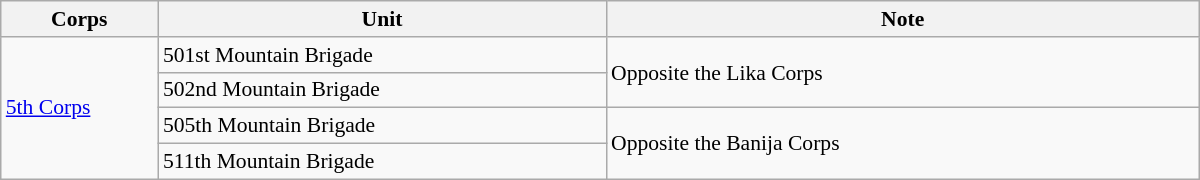<table class="plainrowheaders wikitable collapsible collapsed" style="cellspacing=2px; text-align:left; font-size:90%;" width=800px>
<tr style="font-size:100%; text-align:right;">
<th style="width:100px;" scope="col">Corps</th>
<th style="width:300px;" scope="col">Unit</th>
<th style="width:400px;" scope="col">Note</th>
</tr>
<tr>
<td rowspan=4 style=text-align:left><a href='#'>5th Corps</a></td>
<td>501st Mountain Brigade</td>
<td rowspan=2>Opposite the Lika Corps</td>
</tr>
<tr>
<td>502nd Mountain Brigade</td>
</tr>
<tr>
<td>505th Mountain Brigade</td>
<td rowspan=2>Opposite the Banija Corps</td>
</tr>
<tr>
<td>511th Mountain Brigade</td>
</tr>
</table>
